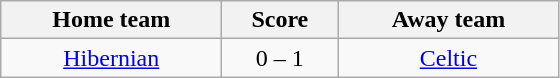<table class="wikitable" style="text-align: center">
<tr>
<th width=140>Home team</th>
<th width=70>Score</th>
<th width=140>Away team</th>
</tr>
<tr>
<td><a href='#'>Hibernian</a></td>
<td>0 – 1</td>
<td><a href='#'>Celtic</a></td>
</tr>
</table>
